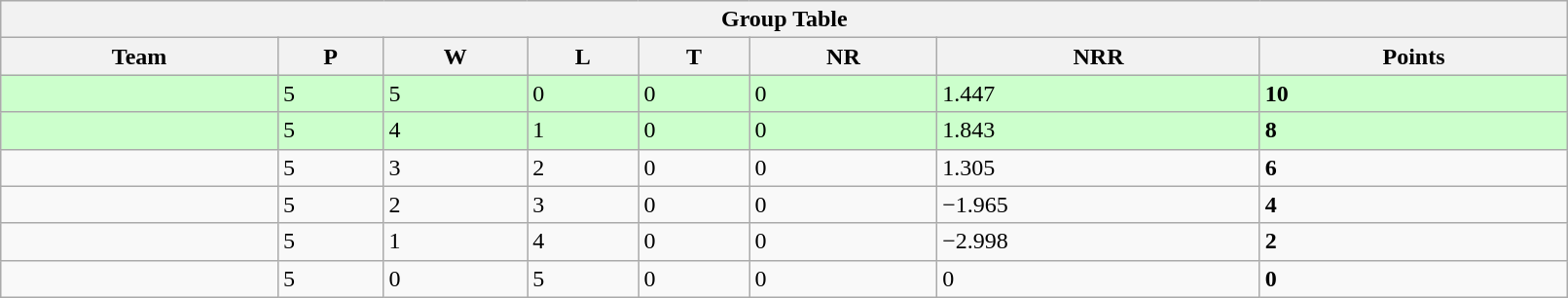<table class="wikitable" width=85%>
<tr>
<th colspan="8">Group Table</th>
</tr>
<tr>
<th>Team</th>
<th>P</th>
<th>W</th>
<th>L</th>
<th>T</th>
<th>NR</th>
<th>NRR</th>
<th>Points</th>
</tr>
<tr style="background:#ccffcc">
<td align=left></td>
<td>5</td>
<td>5</td>
<td>0</td>
<td>0</td>
<td>0</td>
<td>1.447</td>
<td><strong>10</strong></td>
</tr>
<tr style="background:#ccffcc">
<td align=left></td>
<td>5</td>
<td>4</td>
<td>1</td>
<td>0</td>
<td>0</td>
<td>1.843</td>
<td><strong>8</strong></td>
</tr>
<tr>
<td align=left></td>
<td>5</td>
<td>3</td>
<td>2</td>
<td>0</td>
<td>0</td>
<td>1.305</td>
<td><strong>6</strong></td>
</tr>
<tr>
<td align=left></td>
<td>5</td>
<td>2</td>
<td>3</td>
<td>0</td>
<td>0</td>
<td>−1.965</td>
<td><strong>4</strong></td>
</tr>
<tr>
<td align=left></td>
<td>5</td>
<td>1</td>
<td>4</td>
<td>0</td>
<td>0</td>
<td>−2.998</td>
<td><strong>2</strong></td>
</tr>
<tr>
<td align=left></td>
<td>5</td>
<td>0</td>
<td>5</td>
<td>0</td>
<td>0</td>
<td>0</td>
<td><strong>0</strong></td>
</tr>
</table>
